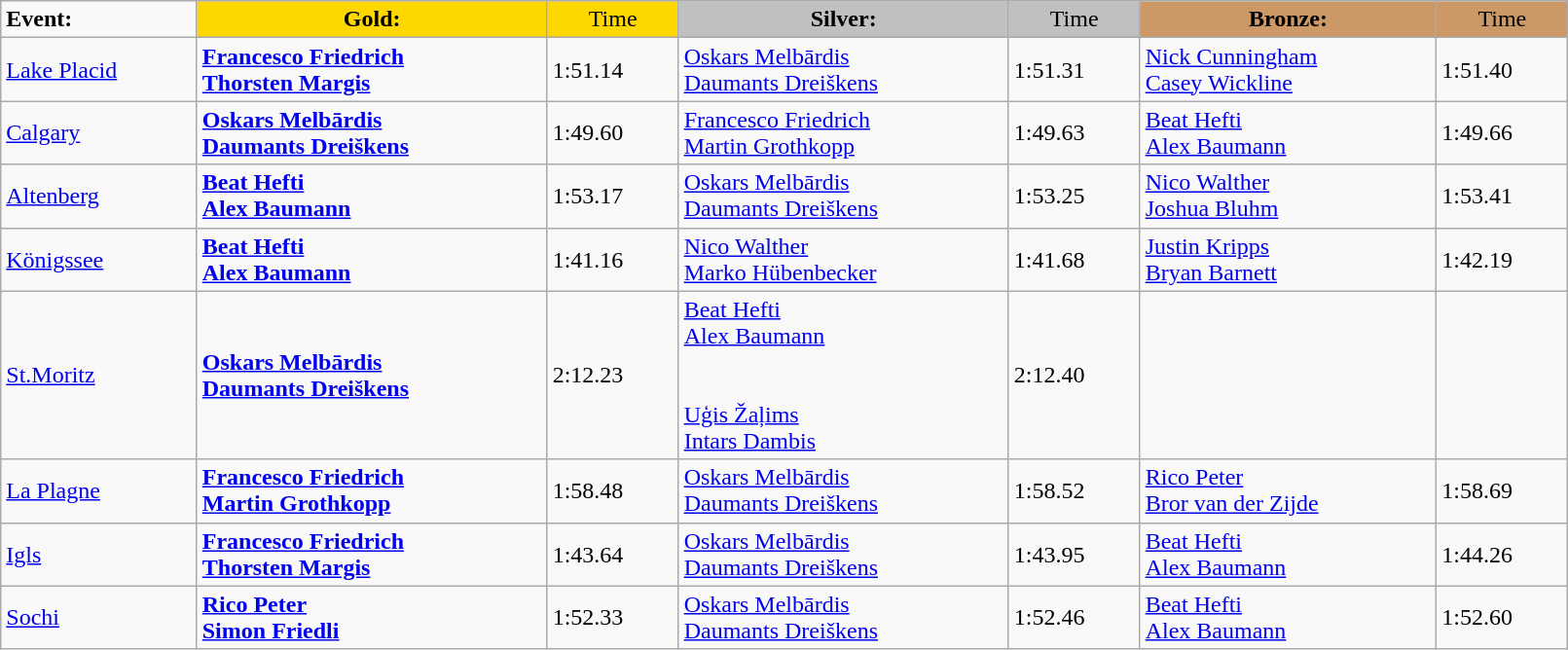<table class="wikitable" style="width:85%;">
<tr>
<td><strong>Event:</strong></td>
<td !  style="text-align:center; background:gold;"><strong>Gold:</strong></td>
<td !  style="text-align:center; background:gold;">Time</td>
<td !  style="text-align:center; background:silver;"><strong>Silver:</strong></td>
<td !  style="text-align:center; background:silver;">Time</td>
<td !  style="text-align:center; background:#c96;"><strong>Bronze:</strong></td>
<td !  style="text-align:center; background:#c96;">Time</td>
</tr>
<tr>
<td><a href='#'>Lake Placid</a></td>
<td><strong><a href='#'>Francesco Friedrich</a><br><a href='#'>Thorsten Margis</a><br><small></small></strong></td>
<td>1:51.14</td>
<td><a href='#'>Oskars Melbārdis</a><br><a href='#'>Daumants Dreiškens</a><br><small></small></td>
<td>1:51.31</td>
<td><a href='#'>Nick Cunningham</a><br><a href='#'>Casey Wickline</a><br><small></small></td>
<td>1:51.40</td>
</tr>
<tr>
<td><a href='#'>Calgary</a></td>
<td><strong><a href='#'>Oskars Melbārdis</a><br><a href='#'>Daumants Dreiškens</a><br><small></small></strong></td>
<td>1:49.60</td>
<td><a href='#'>Francesco Friedrich</a><br><a href='#'>Martin Grothkopp</a><br><small></small></td>
<td>1:49.63</td>
<td><a href='#'>Beat Hefti</a><br><a href='#'>Alex Baumann</a><br><small></small></td>
<td>1:49.66</td>
</tr>
<tr>
<td><a href='#'>Altenberg</a></td>
<td><strong><a href='#'>Beat Hefti</a><br><a href='#'>Alex Baumann</a><br><small></small></strong></td>
<td>1:53.17</td>
<td><a href='#'>Oskars Melbārdis</a><br><a href='#'>Daumants Dreiškens</a><br><small></small></td>
<td>1:53.25</td>
<td><a href='#'>Nico Walther</a><br><a href='#'>Joshua Bluhm</a><br><small></small></td>
<td>1:53.41</td>
</tr>
<tr>
<td><a href='#'>Königssee</a></td>
<td><strong><a href='#'>Beat Hefti</a><br><a href='#'>Alex Baumann</a><br><small></small></strong></td>
<td>1:41.16</td>
<td><a href='#'>Nico Walther</a><br><a href='#'>Marko Hübenbecker</a><br><small></small></td>
<td>1:41.68</td>
<td><a href='#'>Justin Kripps</a><br><a href='#'>Bryan Barnett</a><br><small></small></td>
<td>1:42.19</td>
</tr>
<tr>
<td><a href='#'>St.Moritz</a></td>
<td><strong><a href='#'>Oskars Melbārdis</a><br><a href='#'>Daumants Dreiškens</a><br><small></small></strong></td>
<td>2:12.23</td>
<td><a href='#'>Beat Hefti</a><br><a href='#'>Alex Baumann</a><br><small></small><br><br><a href='#'>Uģis Žaļims</a><br><a href='#'>Intars Dambis</a><br><small></small></td>
<td>2:12.40</td>
<td></td>
<td></td>
</tr>
<tr>
<td><a href='#'>La Plagne</a></td>
<td><strong><a href='#'>Francesco Friedrich</a><br><a href='#'>Martin Grothkopp</a><br><small></small></strong></td>
<td>1:58.48</td>
<td><a href='#'>Oskars Melbārdis</a><br><a href='#'>Daumants Dreiškens</a><br><small></small></td>
<td>1:58.52</td>
<td><a href='#'>Rico Peter</a><br><a href='#'>Bror van der Zijde</a><br><small></small></td>
<td>1:58.69</td>
</tr>
<tr>
<td><a href='#'>Igls</a></td>
<td><strong><a href='#'>Francesco Friedrich</a><br><a href='#'>Thorsten Margis</a><br><small></small></strong></td>
<td>1:43.64</td>
<td><a href='#'>Oskars Melbārdis</a><br><a href='#'>Daumants Dreiškens</a><br><small></small></td>
<td>1:43.95</td>
<td><a href='#'>Beat Hefti</a><br><a href='#'>Alex Baumann</a><br><small></small></td>
<td>1:44.26</td>
</tr>
<tr>
<td><a href='#'>Sochi</a></td>
<td><strong><a href='#'>Rico Peter</a><br><a href='#'>Simon Friedli</a><br><small></small></strong></td>
<td>1:52.33</td>
<td><a href='#'>Oskars Melbārdis</a><br><a href='#'>Daumants Dreiškens</a><br><small></small></td>
<td>1:52.46</td>
<td><a href='#'>Beat Hefti</a><br><a href='#'>Alex Baumann</a><br><small></small></td>
<td>1:52.60</td>
</tr>
</table>
